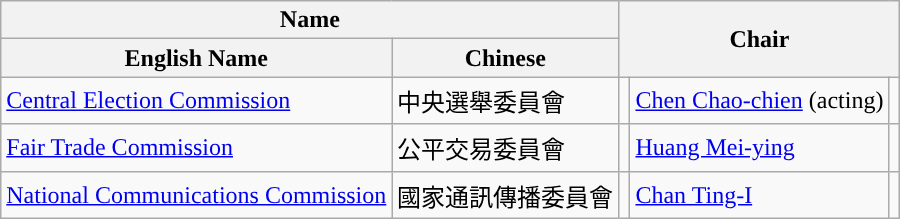<table class="wikitable sortable">
<tr>
<th colspan="2">Name</th>
<th colspan="3" rowspan="2">Chair</th>
</tr>
<tr>
<th>English Name</th>
<th>Chinese</th>
</tr>
<tr>
<td><a href='#'>Central Election Commission</a></td>
<td>中央選舉委員會</td>
<td style="background:"></td>
<td><a href='#'>Chen Chao-chien</a> (acting)</td>
<td></td>
</tr>
<tr>
<td><a href='#'>Fair Trade Commission</a></td>
<td>公平交易委員會</td>
<td style="background:"></td>
<td><a href='#'>Huang Mei-ying</a></td>
<td></td>
</tr>
<tr>
<td><a href='#'>National Communications Commission</a></td>
<td>國家通訊傳播委員會</td>
<td style="background:"></td>
<td><a href='#'>Chan Ting-I</a></td>
<td></td>
</tr>
</table>
